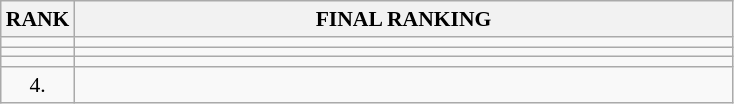<table class="wikitable" style="border-collapse: collapse; font-size: 90%;">
<tr>
<th>RANK</th>
<th style="width: 30em">FINAL RANKING</th>
</tr>
<tr>
<td align="center"></td>
<td></td>
</tr>
<tr>
<td align="center"></td>
<td></td>
</tr>
<tr>
<td align="center"></td>
<td></td>
</tr>
<tr>
<td align="center">4.</td>
<td></td>
</tr>
</table>
